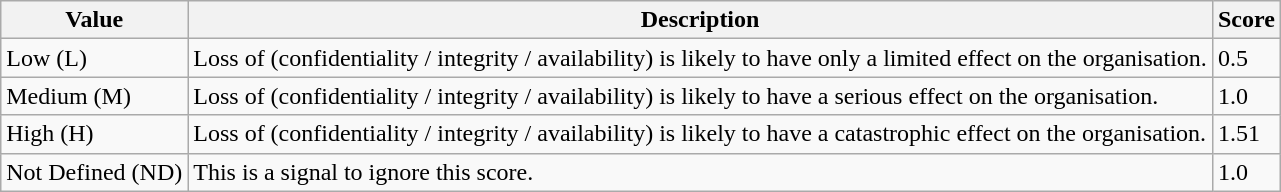<table class="wikitable">
<tr>
<th>Value</th>
<th>Description</th>
<th>Score</th>
</tr>
<tr>
<td>Low (L)</td>
<td>Loss of (confidentiality / integrity / availability) is likely to have only a limited effect on the organisation.</td>
<td>0.5</td>
</tr>
<tr>
<td>Medium (M)</td>
<td>Loss of (confidentiality / integrity / availability) is likely to have a serious effect on the organisation.</td>
<td>1.0</td>
</tr>
<tr>
<td>High (H)</td>
<td>Loss of (confidentiality / integrity / availability) is likely to have a catastrophic effect on the organisation.</td>
<td>1.51</td>
</tr>
<tr>
<td>Not Defined (ND)</td>
<td>This is a signal to ignore this score.</td>
<td>1.0</td>
</tr>
</table>
